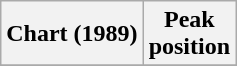<table class="wikitable sortable plainrowheaders">
<tr>
<th>Chart (1989)</th>
<th>Peak<br>position</th>
</tr>
<tr>
</tr>
</table>
